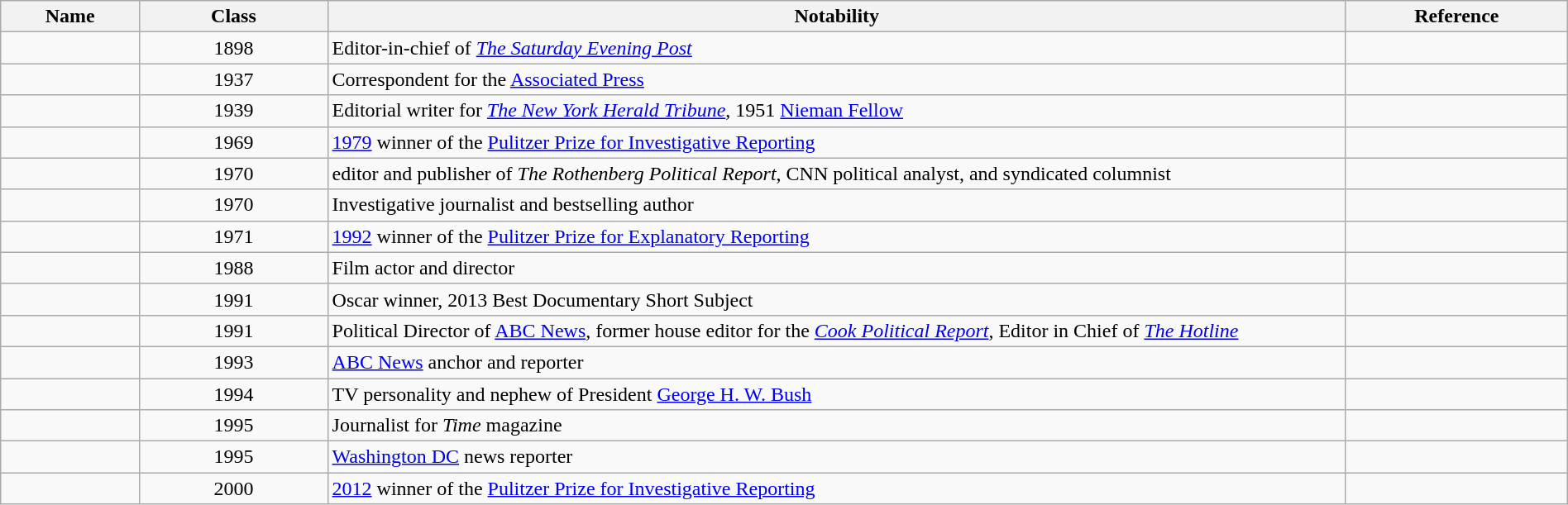<table class="wikitable sortable" style="width:100%">
<tr>
<th width="*">Name</th>
<th width="12%">Class</th>
<th width="65%" class="unsortable">Notability</th>
<th width="*" class="unsortable">Reference</th>
</tr>
<tr>
<td></td>
<td align="center">1898</td>
<td>Editor-in-chief of <em><a href='#'>The Saturday Evening Post</a></em></td>
<td align="center"></td>
</tr>
<tr>
<td></td>
<td align="center">1937</td>
<td>Correspondent for the <a href='#'>Associated Press</a></td>
<td align="center"></td>
</tr>
<tr>
<td></td>
<td align="center">1939</td>
<td>Editorial writer for <em><a href='#'>The New York Herald Tribune</a></em>, 1951 <a href='#'>Nieman Fellow</a></td>
<td align="center"></td>
</tr>
<tr>
<td></td>
<td align="center">1969</td>
<td><a href='#'>1979</a> winner of the <a href='#'>Pulitzer Prize for Investigative Reporting</a></td>
<td align="center"></td>
</tr>
<tr>
<td></td>
<td align="center">1970</td>
<td>editor and publisher of <em>The Rothenberg Political Report</em>, CNN political analyst, and syndicated columnist</td>
<td align="center"></td>
</tr>
<tr>
<td></td>
<td align="center">1970</td>
<td>Investigative journalist and bestselling author</td>
<td align="center"></td>
</tr>
<tr>
<td></td>
<td align="center">1971</td>
<td><a href='#'>1992</a> winner of the <a href='#'>Pulitzer Prize for Explanatory Reporting</a></td>
<td align="center"></td>
</tr>
<tr>
<td></td>
<td align="center">1988</td>
<td>Film actor and director</td>
<td align="center"></td>
</tr>
<tr>
<td></td>
<td align="center">1991</td>
<td>Oscar winner, 2013 Best Documentary Short Subject</td>
<td align="center"></td>
</tr>
<tr>
<td></td>
<td align="center">1991</td>
<td>Political Director of <a href='#'>ABC News</a>, former house editor for the <em><a href='#'>Cook Political Report</a></em>, Editor in Chief of <em><a href='#'>The Hotline</a></em></td>
<td align="center"></td>
</tr>
<tr>
<td></td>
<td align="center">1993</td>
<td><a href='#'>ABC News</a> anchor and reporter</td>
<td align="center"></td>
</tr>
<tr>
<td></td>
<td align="center">1994</td>
<td>TV personality and nephew of President <a href='#'>George H. W. Bush</a></td>
<td align="center"></td>
</tr>
<tr>
<td></td>
<td align="center">1995</td>
<td>Journalist for <em>Time</em> magazine</td>
<td align="center"></td>
</tr>
<tr>
<td></td>
<td align="center">1995</td>
<td><a href='#'>Washington DC</a> news reporter</td>
<td align="center"></td>
</tr>
<tr>
<td></td>
<td align="center">2000</td>
<td><a href='#'>2012</a> winner of the <a href='#'>Pulitzer Prize for Investigative Reporting</a></td>
<td align="center"></td>
</tr>
</table>
